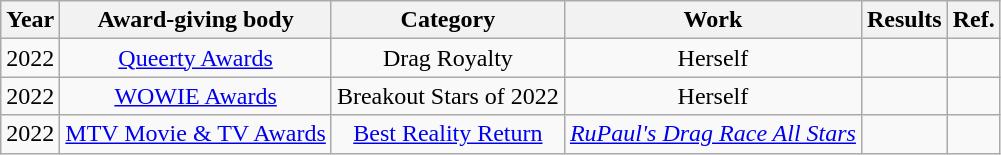<table class="wikitable sortable" >
<tr>
<th>Year</th>
<th>Award-giving body</th>
<th>Category</th>
<th>Work</th>
<th>Results</th>
<th>Ref.</th>
</tr>
<tr>
<td style="text-align:center">2022</td>
<td style="text-align:center"><a href='#'>Queerty Awards</a></td>
<td style="text-align:center">Drag Royalty</td>
<td style="text-align:center">Herself</td>
<td></td>
<td style="text-align:center"></td>
</tr>
<tr>
<td style="text-align:center">2022</td>
<td style="text-align:center"><a href='#'>WOWIE Awards</a></td>
<td style="text-align:center">Breakout Stars of 2022</td>
<td style="text-align:center">Herself</td>
<td></td>
<td style="text-align:center"></td>
</tr>
<tr>
<td style="text-align:center">2022</td>
<td style="text-align:center"><a href='#'>MTV Movie & TV Awards</a></td>
<td style="text-align:center"><a href='#'>Best Reality Return</a></td>
<td style="text-align:center"><a href='#'><em>RuPaul's Drag Race All Stars</em></a></td>
<td></td>
<td style="text-align:center"></td>
</tr>
</table>
